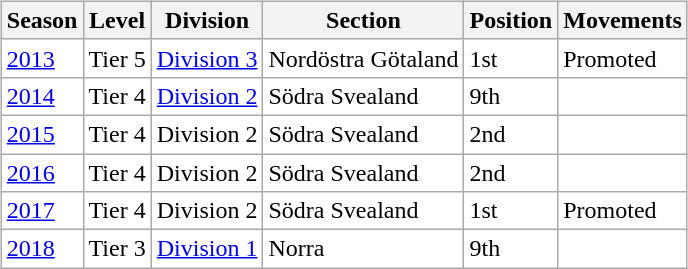<table>
<tr>
<td valign="top" width=0%><br><table class="wikitable">
<tr style="background:#f0f6fa;">
<th><strong>Season</strong></th>
<th><strong>Level</strong></th>
<th><strong>Division</strong></th>
<th><strong>Section</strong></th>
<th><strong>Position</strong></th>
<th><strong>Movements</strong></th>
</tr>
<tr>
<td style="background:#FFFFFF;"><a href='#'>2013</a></td>
<td style="background:#FFFFFF;">Tier 5</td>
<td style="background:#FFFFFF;"><a href='#'>Division 3</a></td>
<td style="background:#FFFFFF;">Nordöstra Götaland</td>
<td style="background:#FFFFFF;">1st</td>
<td style="background:#FFFFFF;">Promoted</td>
</tr>
<tr>
<td style="background:#FFFFFF;"><a href='#'>2014</a></td>
<td style="background:#FFFFFF;">Tier 4</td>
<td style="background:#FFFFFF;"><a href='#'>Division 2</a></td>
<td style="background:#FFFFFF;">Södra Svealand</td>
<td style="background:#FFFFFF;">9th</td>
<td style="background:#FFFFFF;"></td>
</tr>
<tr>
<td style="background:#FFFFFF;"><a href='#'>2015</a></td>
<td style="background:#FFFFFF;">Tier 4</td>
<td style="background:#FFFFFF;">Division 2</td>
<td style="background:#FFFFFF;">Södra Svealand</td>
<td style="background:#FFFFFF;">2nd</td>
<td style="background:#FFFFFF;"></td>
</tr>
<tr>
<td style="background:#FFFFFF;"><a href='#'>2016</a></td>
<td style="background:#FFFFFF;">Tier 4</td>
<td style="background:#FFFFFF;">Division 2</td>
<td style="background:#FFFFFF;">Södra Svealand</td>
<td style="background:#FFFFFF;">2nd</td>
<td style="background:#FFFFFF;"></td>
</tr>
<tr>
<td style="background:#FFFFFF;"><a href='#'>2017</a></td>
<td style="background:#FFFFFF;">Tier 4</td>
<td style="background:#FFFFFF;">Division 2</td>
<td style="background:#FFFFFF;">Södra Svealand</td>
<td style="background:#FFFFFF;">1st</td>
<td style="background:#FFFFFF;">Promoted</td>
</tr>
<tr>
<td style="background:#FFFFFF;"><a href='#'>2018</a></td>
<td style="background:#FFFFFF;">Tier 3</td>
<td style="background:#FFFFFF;"><a href='#'>Division 1</a></td>
<td style="background:#FFFFFF;">Norra</td>
<td style="background:#FFFFFF;">9th</td>
<td style="background:#FFFFFF;"></td>
</tr>
</table>
</td>
</tr>
</table>
